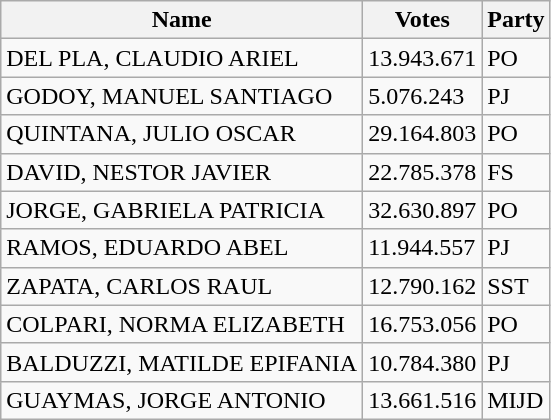<table class="wikitable">
<tr>
<th>Name</th>
<th>Votes</th>
<th>Party</th>
</tr>
<tr>
<td>DEL PLA, CLAUDIO ARIEL</td>
<td>13.943.671</td>
<td>PO</td>
</tr>
<tr>
<td>GODOY, MANUEL SANTIAGO</td>
<td>5.076.243</td>
<td>PJ</td>
</tr>
<tr>
<td>QUINTANA, JULIO OSCAR</td>
<td>29.164.803</td>
<td>PO</td>
</tr>
<tr>
<td>DAVID, NESTOR JAVIER</td>
<td>22.785.378</td>
<td>FS</td>
</tr>
<tr>
<td>JORGE, GABRIELA PATRICIA</td>
<td>32.630.897</td>
<td>PO</td>
</tr>
<tr>
<td>RAMOS, EDUARDO ABEL</td>
<td>11.944.557</td>
<td>PJ</td>
</tr>
<tr>
<td>ZAPATA, CARLOS RAUL</td>
<td>12.790.162</td>
<td>SST</td>
</tr>
<tr>
<td>COLPARI, NORMA ELIZABETH</td>
<td>16.753.056</td>
<td>PO</td>
</tr>
<tr>
<td>BALDUZZI, MATILDE EPIFANIA</td>
<td>10.784.380</td>
<td>PJ</td>
</tr>
<tr>
<td>GUAYMAS, JORGE ANTONIO</td>
<td>13.661.516</td>
<td>MIJD</td>
</tr>
</table>
